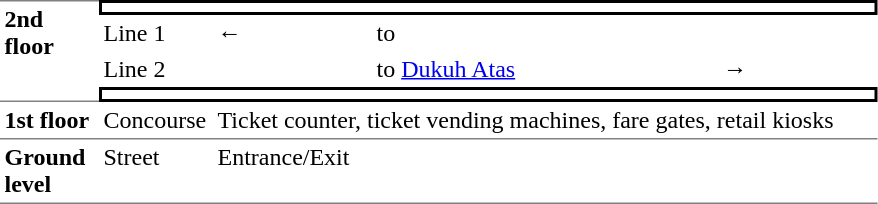<table cellspacing="0" cellpadding="3" border="0">
<tr>
<td rowspan="4" width="60" valign="top" style="border-top:solid 1px gray;border-bottom:solid 1px gray;"><strong>2nd floor</strong></td>
<td colspan="4" style="border-top:solid 2px black;border-right:solid 2px black;border-left:solid 2px black;border-bottom:solid 2px black;"><small></small></td>
</tr>
<tr>
<td width="70">Line 1</td>
<td width="100">← </td>
<td width="225" valign="top"> to </td>
<td></td>
</tr>
<tr>
<td>Line 2</td>
<td></td>
<td valign="top"> to <a href='#'>Dukuh Atas</a></td>
<td width="100"> →</td>
</tr>
<tr>
<td colspan="4" style="border:solid 2px black;"><small></small></td>
</tr>
<tr>
<td valign="top" style="border-bottom:solid 1px gray;"><strong>1st floor</strong></td>
<td valign="top" style="border-bottom:solid 1px gray;">Concourse</td>
<td colspan="3" valign="top" style="border-bottom:solid 1px gray;">Ticket counter, ticket vending machines, fare gates, retail kiosks</td>
</tr>
<tr>
<td valign="top" style="border-bottom:solid 1px gray;"><strong>Ground level</strong></td>
<td valign="top" style="border-bottom:solid 1px gray;">Street</td>
<td colspan="3" valign="top" style="border-bottom:solid 1px gray;">Entrance/Exit</td>
</tr>
</table>
